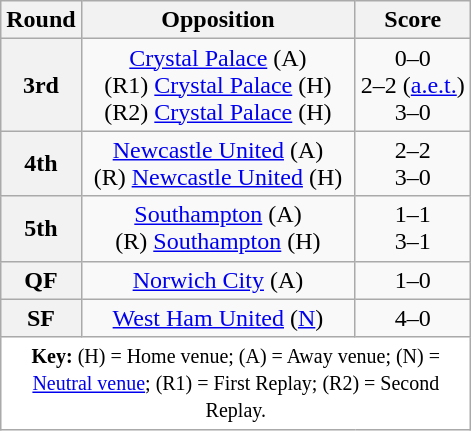<table class="wikitable plainrowheaders" style="text-align:center;margin:0">
<tr>
<th scope="col" style="width:25px">Round</th>
<th scope="col" style="width:175px">Opposition</th>
<th scope="col" style="width:70px">Score</th>
</tr>
<tr>
<th scope=row style="text-align:center">3rd</th>
<td><a href='#'>Crystal Palace</a> (A) <br> (R1) <a href='#'>Crystal Palace</a> (H) <br> (R2) <a href='#'>Crystal Palace</a> (H)</td>
<td>0–0<br>2–2 (<a href='#'>a.e.t.</a>) <br> 3–0</td>
</tr>
<tr>
<th scope=row style="text-align:center">4th</th>
<td><a href='#'>Newcastle United</a> (A) <br> (R) <a href='#'>Newcastle United</a> (H)</td>
<td>2–2<br>3–0</td>
</tr>
<tr>
<th scope=row style="text-align:center">5th</th>
<td><a href='#'>Southampton</a> (A) <br> (R) <a href='#'>Southampton</a> (H)</td>
<td>1–1<br>3–1</td>
</tr>
<tr>
<th scope=row style="text-align:center">QF</th>
<td><a href='#'>Norwich City</a> (A)</td>
<td>1–0</td>
</tr>
<tr>
<th scope=row style="text-align:center">SF</th>
<td><a href='#'>West Ham United</a> (<a href='#'>N</a>)</td>
<td>4–0</td>
</tr>
<tr>
<td colspan="3" style="background:white;"><small><strong>Key:</strong> (H) = Home venue; (A) = Away venue; (N) = <a href='#'>Neutral venue</a>; (R1) = First Replay; (R2) = Second Replay.</small></td>
</tr>
</table>
